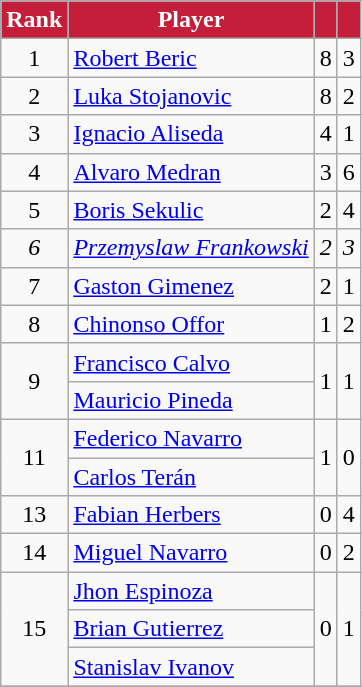<table class="wikitable" style="text-align:center">
<tr>
<th style="background:#C41E3A; color:white; text-align:center;">Rank</th>
<th style="background:#C41E3A; color:white; text-align:center;">Player</th>
<th style="background:#C41E3A; color:white; text-align:center;"></th>
<th style="background:#C41E3A; color:white; text-align:center;"></th>
</tr>
<tr>
<td>1</td>
<td align="left"> <a href='#'>Robert Beric</a></td>
<td>8</td>
<td>3</td>
</tr>
<tr>
<td>2</td>
<td align="left"> <a href='#'>Luka Stojanovic</a></td>
<td>8</td>
<td>2</td>
</tr>
<tr>
<td>3</td>
<td align="left"> <a href='#'>Ignacio Aliseda</a></td>
<td>4</td>
<td>1</td>
</tr>
<tr>
<td>4</td>
<td align="left"> <a href='#'>Alvaro Medran</a></td>
<td>3</td>
<td>6</td>
</tr>
<tr>
<td>5</td>
<td align="left"> <a href='#'>Boris Sekulic</a></td>
<td>2</td>
<td>4</td>
</tr>
<tr>
<td><em>6</em></td>
<td align="left"> <em><a href='#'>Przemyslaw Frankowski</a></em></td>
<td><em>2</em></td>
<td><em>3</em></td>
</tr>
<tr>
<td>7</td>
<td align="left"> <a href='#'>Gaston Gimenez</a></td>
<td>2</td>
<td>1</td>
</tr>
<tr>
<td>8</td>
<td align="left"> <a href='#'>Chinonso Offor</a></td>
<td>1</td>
<td>2</td>
</tr>
<tr>
<td rowspan="2">9</td>
<td align="left"> <a href='#'>Francisco Calvo</a></td>
<td rowspan="2">1</td>
<td rowspan="2">1</td>
</tr>
<tr>
<td align="left"> <a href='#'>Mauricio Pineda</a></td>
</tr>
<tr>
<td rowspan="2">11</td>
<td align="left"> <a href='#'>Federico Navarro</a></td>
<td rowspan="2">1</td>
<td rowspan="2">0</td>
</tr>
<tr>
<td align="left"> <a href='#'>Carlos Terán</a></td>
</tr>
<tr>
<td>13</td>
<td align="left"> <a href='#'>Fabian Herbers</a></td>
<td>0</td>
<td>4</td>
</tr>
<tr>
<td>14</td>
<td align="left"> <a href='#'>Miguel Navarro</a></td>
<td>0</td>
<td>2</td>
</tr>
<tr>
<td rowspan="3">15</td>
<td align="left"> <a href='#'>Jhon Espinoza</a></td>
<td rowspan="3">0</td>
<td rowspan="3">1</td>
</tr>
<tr>
<td align="left"> <a href='#'>Brian Gutierrez</a></td>
</tr>
<tr>
<td align="left"> <a href='#'>Stanislav Ivanov</a></td>
</tr>
<tr>
</tr>
</table>
